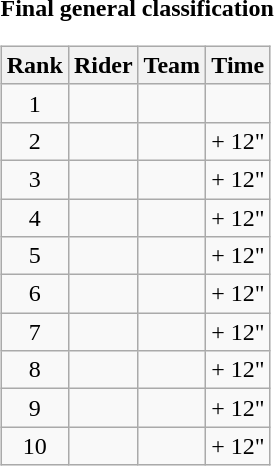<table>
<tr>
<td><strong>Final general classification</strong><br><table class="wikitable">
<tr>
<th scope="col">Rank</th>
<th scope="col">Rider</th>
<th scope="col">Team</th>
<th scope="col">Time</th>
</tr>
<tr>
<td style="text-align:center;">1</td>
<td></td>
<td></td>
<td style="text-align:right;"></td>
</tr>
<tr>
<td style="text-align:center;">2</td>
<td></td>
<td></td>
<td style="text-align:right;">+ 12"</td>
</tr>
<tr>
<td style="text-align:center;">3</td>
<td></td>
<td></td>
<td style="text-align:right;">+ 12"</td>
</tr>
<tr>
<td style="text-align:center;">4</td>
<td></td>
<td></td>
<td style="text-align:right;">+ 12"</td>
</tr>
<tr>
<td style="text-align:center;">5</td>
<td></td>
<td></td>
<td style="text-align:right;">+ 12"</td>
</tr>
<tr>
<td style="text-align:center;">6</td>
<td></td>
<td></td>
<td style="text-align:right;">+ 12"</td>
</tr>
<tr>
<td style="text-align:center;">7</td>
<td></td>
<td></td>
<td style="text-align:right;">+ 12"</td>
</tr>
<tr>
<td style="text-align:center;">8</td>
<td></td>
<td></td>
<td style="text-align:right;">+ 12"</td>
</tr>
<tr>
<td style="text-align:center;">9</td>
<td></td>
<td></td>
<td style="text-align:right;">+ 12"</td>
</tr>
<tr>
<td style="text-align:center;">10</td>
<td></td>
<td></td>
<td style="text-align:right;">+ 12"</td>
</tr>
</table>
</td>
</tr>
</table>
